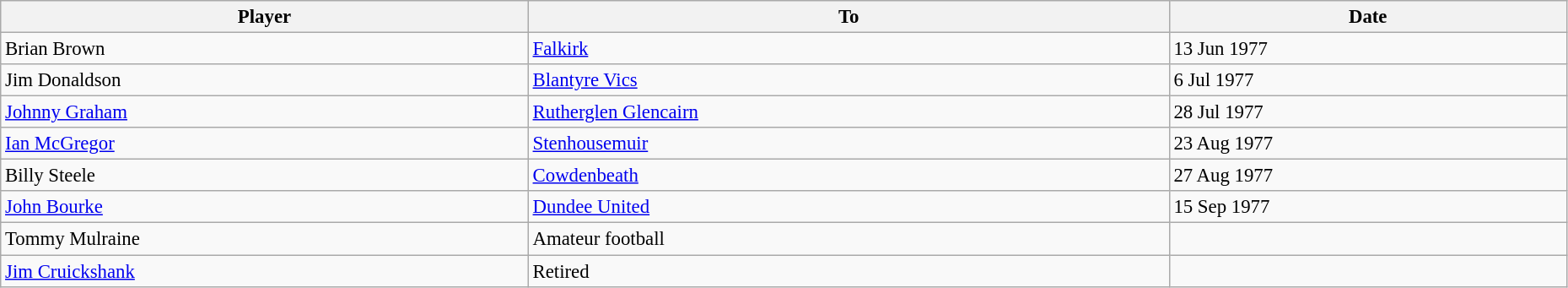<table class="wikitable" style="text-align:center; font-size:95%;width:98%; text-align:left">
<tr>
<th>Player</th>
<th>To</th>
<th>Date</th>
</tr>
<tr>
<td> Brian Brown</td>
<td> <a href='#'>Falkirk</a></td>
<td>13 Jun 1977</td>
</tr>
<tr>
<td> Jim Donaldson</td>
<td> <a href='#'>Blantyre Vics</a></td>
<td>6 Jul 1977</td>
</tr>
<tr>
<td> <a href='#'>Johnny Graham</a></td>
<td> <a href='#'>Rutherglen Glencairn</a></td>
<td>28 Jul 1977</td>
</tr>
<tr>
<td> <a href='#'>Ian McGregor</a></td>
<td> <a href='#'>Stenhousemuir</a></td>
<td>23 Aug 1977</td>
</tr>
<tr>
<td> Billy Steele</td>
<td> <a href='#'>Cowdenbeath</a></td>
<td>27 Aug 1977</td>
</tr>
<tr>
<td> <a href='#'>John Bourke</a></td>
<td> <a href='#'>Dundee United</a></td>
<td>15 Sep 1977</td>
</tr>
<tr>
<td> Tommy Mulraine</td>
<td> Amateur football</td>
<td></td>
</tr>
<tr>
<td> <a href='#'>Jim Cruickshank</a></td>
<td> Retired</td>
<td></td>
</tr>
</table>
